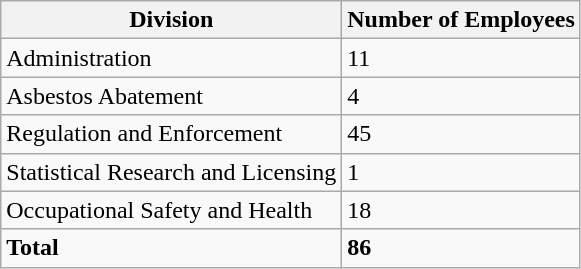<table border="1" cellspacing="0" cellpadding="5" style="border-collapse:collapse;" class="wikitable">
<tr>
<th>Division</th>
<th>Number of Employees</th>
</tr>
<tr>
<td>Administration</td>
<td>11</td>
</tr>
<tr>
<td>Asbestos Abatement</td>
<td>4</td>
</tr>
<tr>
<td>Regulation and Enforcement</td>
<td>45</td>
</tr>
<tr>
<td>Statistical Research and Licensing</td>
<td>1</td>
</tr>
<tr>
<td>Occupational Safety and Health</td>
<td>18</td>
</tr>
<tr>
<td><strong>Total</strong></td>
<td><strong>86</strong></td>
</tr>
</table>
